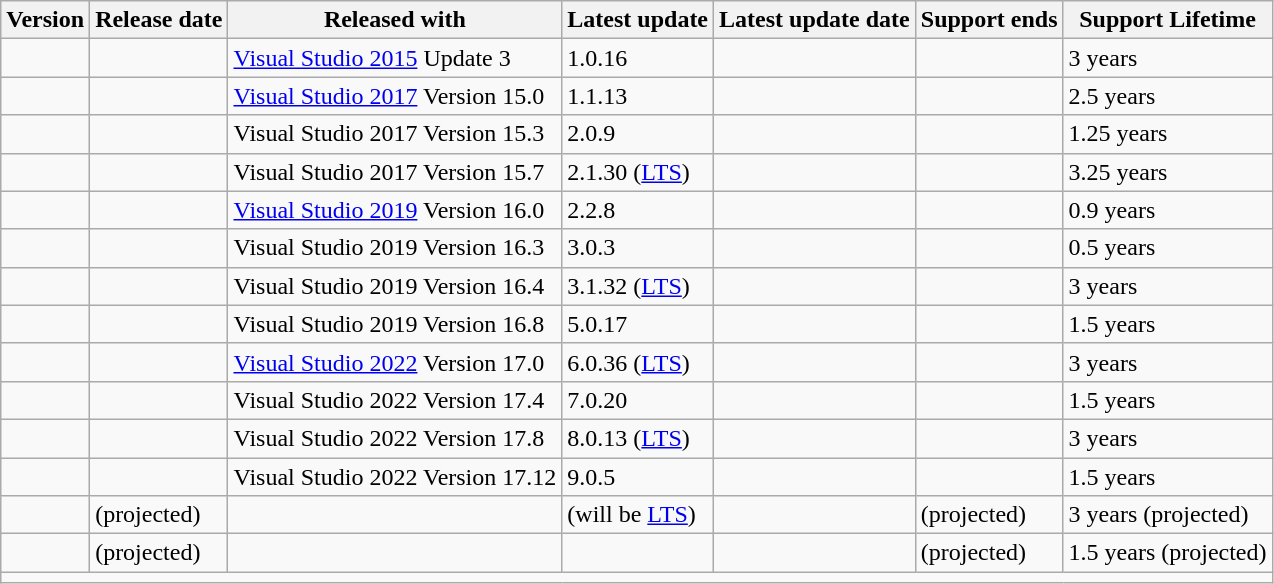<table class=wikitable>
<tr>
<th>Version</th>
<th>Release date</th>
<th>Released with</th>
<th>Latest update</th>
<th>Latest update date</th>
<th>Support ends</th>
<th>Support Lifetime</th>
</tr>
<tr>
<td></td>
<td></td>
<td><a href='#'>Visual Studio 2015</a> Update 3</td>
<td>1.0.16</td>
<td></td>
<td></td>
<td>3 years</td>
</tr>
<tr>
<td></td>
<td></td>
<td><a href='#'>Visual Studio 2017</a> Version 15.0</td>
<td>1.1.13</td>
<td></td>
<td></td>
<td>2.5 years</td>
</tr>
<tr>
<td></td>
<td></td>
<td>Visual Studio 2017 Version 15.3</td>
<td>2.0.9</td>
<td></td>
<td></td>
<td>1.25 years</td>
</tr>
<tr>
<td></td>
<td></td>
<td>Visual Studio 2017 Version 15.7</td>
<td>2.1.30 (<a href='#'>LTS</a>)</td>
<td></td>
<td></td>
<td>3.25 years</td>
</tr>
<tr>
<td></td>
<td></td>
<td><a href='#'>Visual Studio 2019</a> Version 16.0</td>
<td>2.2.8</td>
<td></td>
<td></td>
<td>0.9 years</td>
</tr>
<tr>
<td></td>
<td></td>
<td>Visual Studio 2019 Version 16.3</td>
<td>3.0.3</td>
<td></td>
<td></td>
<td>0.5 years</td>
</tr>
<tr>
<td></td>
<td></td>
<td>Visual Studio 2019 Version 16.4</td>
<td>3.1.32 (<a href='#'>LTS</a>)</td>
<td></td>
<td></td>
<td>3 years</td>
</tr>
<tr>
<td></td>
<td></td>
<td>Visual Studio 2019 Version 16.8</td>
<td>5.0.17</td>
<td></td>
<td></td>
<td>1.5 years</td>
</tr>
<tr>
<td></td>
<td></td>
<td><a href='#'>Visual Studio 2022</a> Version 17.0</td>
<td>6.0.36 (<a href='#'>LTS</a>)</td>
<td></td>
<td></td>
<td>3 years</td>
</tr>
<tr>
<td></td>
<td></td>
<td>Visual Studio 2022 Version 17.4</td>
<td>7.0.20</td>
<td></td>
<td></td>
<td>1.5 years</td>
</tr>
<tr>
<td></td>
<td></td>
<td>Visual Studio 2022 Version 17.8</td>
<td>8.0.13 (<a href='#'>LTS</a>)</td>
<td></td>
<td></td>
<td>3 years</td>
</tr>
<tr>
<td></td>
<td></td>
<td>Visual Studio 2022 Version 17.12</td>
<td>9.0.5</td>
<td></td>
<td></td>
<td>1.5 years</td>
</tr>
<tr>
<td></td>
<td> (projected)</td>
<td></td>
<td>(will be <a href='#'>LTS</a>)</td>
<td></td>
<td> (projected)</td>
<td>3 years (projected)</td>
</tr>
<tr>
<td></td>
<td> (projected)</td>
<td></td>
<td></td>
<td></td>
<td> (projected)</td>
<td>1.5 years (projected)</td>
</tr>
<tr>
<td colspan="7"></td>
</tr>
</table>
